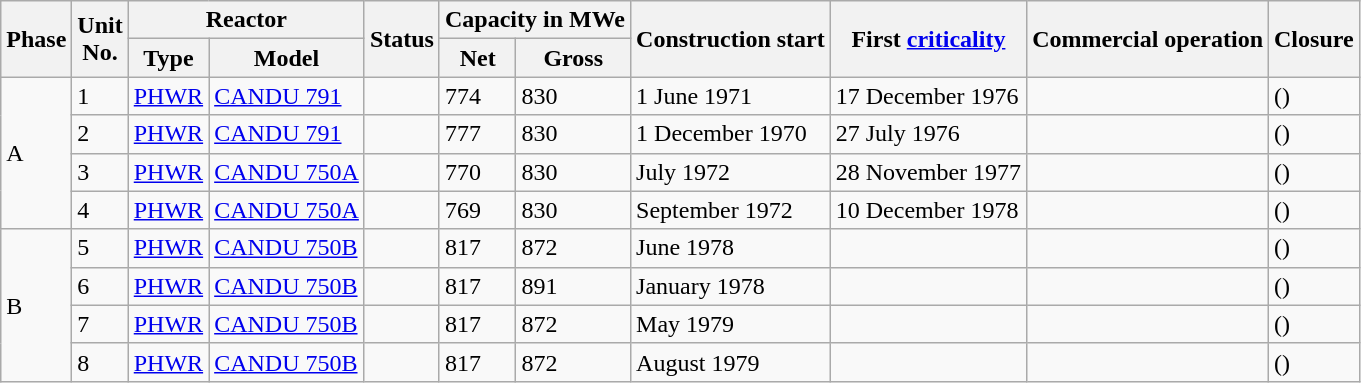<table class="wikitable sortable mw-datatable">
<tr>
<th rowspan="2">Phase</th>
<th rowspan="2">Unit<br>No.</th>
<th colspan="2">Reactor</th>
<th rowspan="2">Status</th>
<th colspan="2">Capacity in MWe</th>
<th rowspan="2">Construction start</th>
<th rowspan="2">First <a href='#'>criticality</a></th>
<th rowspan="2">Commercial operation</th>
<th rowspan="2">Closure</th>
</tr>
<tr>
<th>Type</th>
<th>Model</th>
<th>Net</th>
<th>Gross</th>
</tr>
<tr>
<td rowspan=4>A</td>
<td>1</td>
<td><a href='#'>PHWR</a></td>
<td><a href='#'>CANDU 791</a></td>
<td></td>
<td>774</td>
<td>830</td>
<td>1 June 1971</td>
<td>17 December 1976</td>
<td></td>
<td>()</td>
</tr>
<tr>
<td>2</td>
<td><a href='#'>PHWR</a></td>
<td><a href='#'>CANDU 791</a></td>
<td></td>
<td>777</td>
<td>830</td>
<td>1 December 1970</td>
<td>27 July 1976</td>
<td></td>
<td>()</td>
</tr>
<tr>
<td>3</td>
<td><a href='#'>PHWR</a></td>
<td><a href='#'>CANDU 750A</a></td>
<td></td>
<td>770</td>
<td>830</td>
<td>July 1972</td>
<td>28 November 1977</td>
<td></td>
<td>()</td>
</tr>
<tr>
<td>4</td>
<td><a href='#'>PHWR</a></td>
<td><a href='#'>CANDU 750A</a></td>
<td></td>
<td>769</td>
<td>830</td>
<td>September 1972</td>
<td>10 December 1978</td>
<td></td>
<td>()</td>
</tr>
<tr>
<td rowspan=4>B</td>
<td>5</td>
<td><a href='#'>PHWR</a></td>
<td><a href='#'>CANDU 750B</a></td>
<td></td>
<td>817</td>
<td>872</td>
<td>June 1978</td>
<td></td>
<td></td>
<td>()</td>
</tr>
<tr>
<td>6</td>
<td><a href='#'>PHWR</a></td>
<td><a href='#'>CANDU 750B</a></td>
<td></td>
<td>817</td>
<td>891</td>
<td>January 1978</td>
<td></td>
<td></td>
<td>()</td>
</tr>
<tr>
<td>7</td>
<td><a href='#'>PHWR</a></td>
<td><a href='#'>CANDU 750B</a></td>
<td></td>
<td>817</td>
<td>872</td>
<td>May 1979</td>
<td></td>
<td></td>
<td>()</td>
</tr>
<tr>
<td>8</td>
<td><a href='#'>PHWR</a></td>
<td><a href='#'>CANDU 750B</a></td>
<td></td>
<td>817</td>
<td>872</td>
<td>August 1979</td>
<td></td>
<td></td>
<td>()</td>
</tr>
</table>
